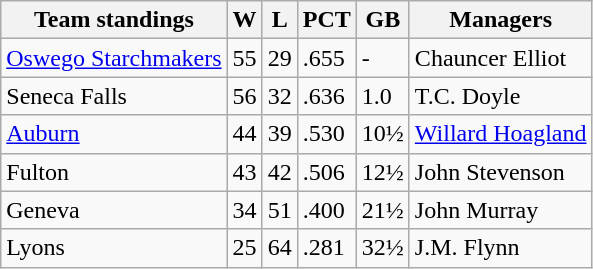<table class="wikitable">
<tr>
<th>Team standings</th>
<th>W</th>
<th>L</th>
<th>PCT</th>
<th>GB</th>
<th>Managers</th>
</tr>
<tr>
<td><a href='#'>Oswego Starchmakers</a></td>
<td>55</td>
<td>29</td>
<td>.655</td>
<td>-</td>
<td>Chauncer Elliot</td>
</tr>
<tr>
<td>Seneca Falls</td>
<td>56</td>
<td>32</td>
<td>.636</td>
<td>1.0</td>
<td>T.C. Doyle</td>
</tr>
<tr>
<td><a href='#'>Auburn</a></td>
<td>44</td>
<td>39</td>
<td>.530</td>
<td>10½</td>
<td><a href='#'>Willard Hoagland</a></td>
</tr>
<tr>
<td>Fulton</td>
<td>43</td>
<td>42</td>
<td>.506</td>
<td>12½</td>
<td>John Stevenson</td>
</tr>
<tr>
<td>Geneva</td>
<td>34</td>
<td>51</td>
<td>.400</td>
<td>21½</td>
<td>John Murray</td>
</tr>
<tr>
<td>Lyons</td>
<td>25</td>
<td>64</td>
<td>.281</td>
<td>32½</td>
<td>J.M. Flynn</td>
</tr>
</table>
